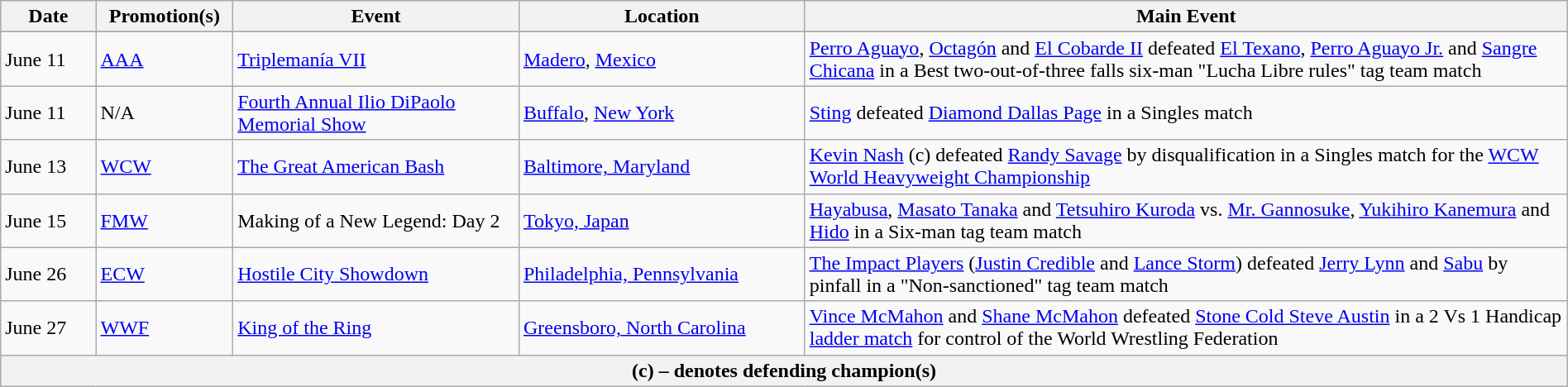<table class="wikitable" style="width:100%;">
<tr>
<th width="5%">Date</th>
<th width="5%">Promotion(s)</th>
<th style="width:15%;">Event</th>
<th style="width:15%;">Location</th>
<th style="width:40%;">Main Event</th>
</tr>
<tr style="width:20%;" |Notes>
</tr>
<tr>
<td>June 11</td>
<td><a href='#'>AAA</a></td>
<td><a href='#'>Triplemanía VII</a></td>
<td><a href='#'>Madero</a>, <a href='#'>Mexico</a></td>
<td><a href='#'>Perro Aguayo</a>, <a href='#'>Octagón</a> and <a href='#'>El Cobarde II</a> defeated <a href='#'>El Texano</a>, <a href='#'>Perro Aguayo Jr.</a> and <a href='#'>Sangre Chicana</a> in a Best two-out-of-three falls six-man "Lucha Libre rules" tag team match</td>
</tr>
<tr>
<td>June 11</td>
<td>N/A</td>
<td><a href='#'>Fourth Annual Ilio DiPaolo Memorial Show</a></td>
<td><a href='#'>Buffalo</a>, <a href='#'>New York</a></td>
<td><a href='#'>Sting</a> defeated <a href='#'>Diamond Dallas Page</a> in a Singles match</td>
</tr>
<tr>
<td>June 13</td>
<td><a href='#'>WCW</a></td>
<td><a href='#'>The Great American Bash</a></td>
<td><a href='#'>Baltimore, Maryland</a></td>
<td><a href='#'>Kevin Nash</a> (c) defeated <a href='#'>Randy Savage</a> by disqualification in a Singles match for the <a href='#'>WCW World Heavyweight Championship</a></td>
</tr>
<tr>
<td>June 15</td>
<td><a href='#'>FMW</a></td>
<td>Making of a New Legend: Day 2</td>
<td><a href='#'>Tokyo, Japan</a></td>
<td><a href='#'>Hayabusa</a>, <a href='#'>Masato Tanaka</a> and <a href='#'>Tetsuhiro Kuroda</a> vs. <a href='#'>Mr. Gannosuke</a>, <a href='#'>Yukihiro Kanemura</a> and <a href='#'>Hido</a> in a Six-man tag team match</td>
</tr>
<tr>
<td>June 26</td>
<td><a href='#'>ECW</a></td>
<td><a href='#'>Hostile City Showdown</a></td>
<td><a href='#'>Philadelphia, Pennsylvania</a></td>
<td><a href='#'>The Impact Players</a> (<a href='#'>Justin Credible</a> and <a href='#'>Lance Storm</a>) defeated <a href='#'>Jerry Lynn</a> and <a href='#'>Sabu</a> by pinfall in a "Non-sanctioned" tag team match</td>
</tr>
<tr>
<td>June 27</td>
<td><a href='#'>WWF</a></td>
<td><a href='#'>King of the Ring</a></td>
<td><a href='#'>Greensboro, North Carolina</a></td>
<td><a href='#'>Vince McMahon</a> and <a href='#'>Shane McMahon</a> defeated <a href='#'>Stone Cold Steve Austin</a> in a 2 Vs 1 Handicap <a href='#'>ladder match</a> for control of the World Wrestling Federation</td>
</tr>
<tr>
<th colspan="6">(c) – denotes defending champion(s)</th>
</tr>
</table>
